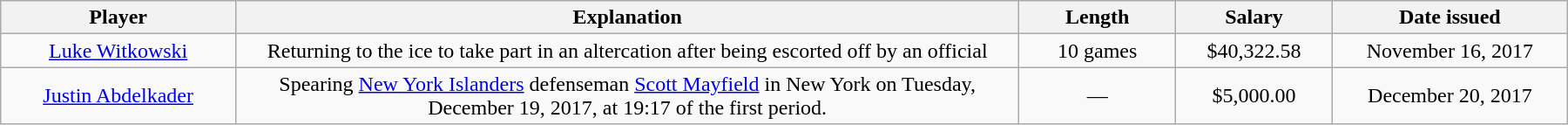<table class="wikitable" style="width:75em; text-align:center;">
<tr>
<th style="width:15%;">Player</th>
<th style="width:50%;">Explanation</th>
<th style="width:10%;">Length</th>
<th style="width:10%;">Salary</th>
<th style="width:15%;">Date issued</th>
</tr>
<tr>
<td><a href='#'>Luke Witkowski</a></td>
<td>Returning to the ice to take part in an altercation after being escorted off by an official</td>
<td>10 games</td>
<td>$40,322.58</td>
<td>November 16, 2017</td>
</tr>
<tr>
<td><a href='#'>Justin Abdelkader</a></td>
<td>Spearing <a href='#'>New York Islanders</a> defenseman <a href='#'>Scott Mayfield</a> in New York on Tuesday, December 19, 2017, at 19:17 of the first period.</td>
<td>—</td>
<td>$5,000.00</td>
<td>December 20, 2017</td>
</tr>
</table>
